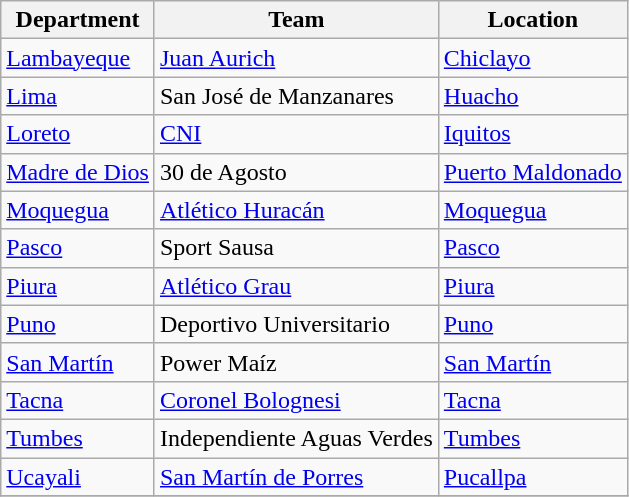<table class="wikitable">
<tr>
<th>Department</th>
<th>Team</th>
<th>Location</th>
</tr>
<tr>
<td><a href='#'>Lambayeque</a></td>
<td><a href='#'>Juan Aurich</a></td>
<td><a href='#'>Chiclayo</a></td>
</tr>
<tr>
<td><a href='#'>Lima</a></td>
<td>San José de Manzanares</td>
<td><a href='#'>Huacho</a></td>
</tr>
<tr>
<td><a href='#'>Loreto</a></td>
<td><a href='#'>CNI</a></td>
<td><a href='#'>Iquitos</a></td>
</tr>
<tr>
<td><a href='#'>Madre de Dios</a></td>
<td>30 de Agosto</td>
<td><a href='#'>Puerto Maldonado</a></td>
</tr>
<tr>
<td><a href='#'>Moquegua</a></td>
<td><a href='#'>Atlético Huracán</a></td>
<td><a href='#'>Moquegua</a></td>
</tr>
<tr>
<td><a href='#'>Pasco</a></td>
<td>Sport Sausa</td>
<td><a href='#'>Pasco</a></td>
</tr>
<tr>
<td><a href='#'>Piura</a></td>
<td><a href='#'>Atlético Grau</a></td>
<td><a href='#'>Piura</a></td>
</tr>
<tr>
<td><a href='#'>Puno</a></td>
<td>Deportivo Universitario</td>
<td><a href='#'>Puno</a></td>
</tr>
<tr>
<td><a href='#'>San Martín</a></td>
<td>Power Maíz</td>
<td><a href='#'>San Martín</a></td>
</tr>
<tr>
<td><a href='#'>Tacna</a></td>
<td><a href='#'>Coronel Bolognesi</a></td>
<td><a href='#'>Tacna</a></td>
</tr>
<tr>
<td><a href='#'>Tumbes</a></td>
<td>Independiente Aguas Verdes</td>
<td><a href='#'>Tumbes</a></td>
</tr>
<tr>
<td><a href='#'>Ucayali</a></td>
<td><a href='#'>San Martín de Porres</a></td>
<td><a href='#'>Pucallpa</a></td>
</tr>
<tr>
</tr>
</table>
